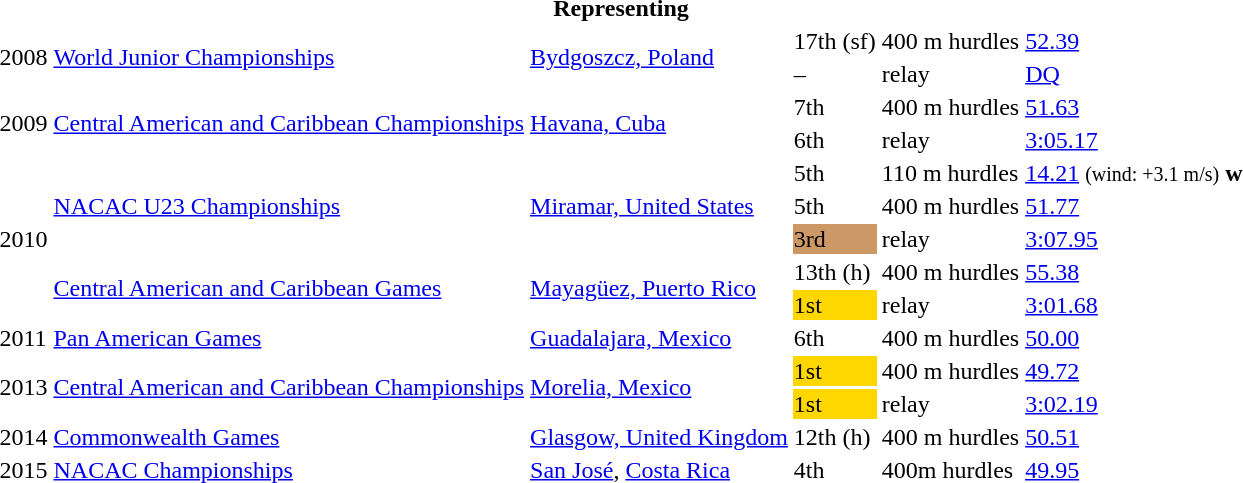<table>
<tr>
<th colspan="6">Representing </th>
</tr>
<tr>
<td rowspan=2>2008</td>
<td rowspan=2><a href='#'>World Junior Championships</a></td>
<td rowspan=2><a href='#'>Bydgoszcz, Poland</a></td>
<td>17th (sf)</td>
<td>400 m hurdles</td>
<td><a href='#'>52.39</a></td>
</tr>
<tr>
<td>–</td>
<td> relay</td>
<td><a href='#'>DQ</a></td>
</tr>
<tr>
<td rowspan=2>2009</td>
<td rowspan=2><a href='#'>Central American and Caribbean Championships</a></td>
<td rowspan=2><a href='#'>Havana, Cuba</a></td>
<td>7th</td>
<td>400 m hurdles</td>
<td><a href='#'>51.63</a></td>
</tr>
<tr>
<td>6th</td>
<td> relay</td>
<td><a href='#'>3:05.17</a></td>
</tr>
<tr>
<td rowspan=5>2010</td>
<td rowspan=3><a href='#'>NACAC U23 Championships</a></td>
<td rowspan=3><a href='#'>Miramar, United States</a></td>
<td>5th</td>
<td>110 m hurdles</td>
<td><a href='#'>14.21</a>  <small>(wind: +3.1 m/s)</small> <strong>w</strong></td>
</tr>
<tr>
<td>5th</td>
<td>400 m hurdles</td>
<td><a href='#'>51.77</a></td>
</tr>
<tr>
<td bgcolor=cc9966>3rd</td>
<td> relay</td>
<td><a href='#'>3:07.95</a></td>
</tr>
<tr>
<td rowspan=2><a href='#'>Central American and Caribbean Games</a></td>
<td rowspan=2><a href='#'>Mayagüez, Puerto Rico</a></td>
<td>13th (h)</td>
<td>400 m hurdles</td>
<td><a href='#'>55.38</a></td>
</tr>
<tr>
<td bgcolor=gold>1st</td>
<td> relay</td>
<td><a href='#'>3:01.68</a></td>
</tr>
<tr>
<td>2011</td>
<td><a href='#'>Pan American Games</a></td>
<td><a href='#'>Guadalajara, Mexico</a></td>
<td>6th</td>
<td>400 m hurdles</td>
<td><a href='#'>50.00</a></td>
</tr>
<tr>
<td rowspan=2>2013</td>
<td rowspan=2><a href='#'>Central American and Caribbean Championships</a></td>
<td rowspan=2><a href='#'>Morelia, Mexico</a></td>
<td bgcolor=gold>1st</td>
<td>400 m hurdles</td>
<td><a href='#'>49.72</a></td>
</tr>
<tr>
<td bgcolor=gold>1st</td>
<td> relay</td>
<td><a href='#'>3:02.19</a></td>
</tr>
<tr>
<td>2014</td>
<td><a href='#'>Commonwealth Games</a></td>
<td><a href='#'>Glasgow, United Kingdom</a></td>
<td>12th (h)</td>
<td>400 m hurdles</td>
<td><a href='#'>50.51</a></td>
</tr>
<tr>
<td>2015</td>
<td><a href='#'>NACAC Championships</a></td>
<td><a href='#'>San José</a>, <a href='#'>Costa Rica</a></td>
<td>4th</td>
<td>400m hurdles</td>
<td><a href='#'>49.95</a></td>
</tr>
</table>
